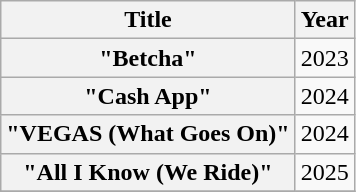<table class="wikitable plainrowheaders" style="text-align:center;">
<tr>
<th scope="col">Title</th>
<th scope="col">Year</th>
</tr>
<tr>
<th scope="row">"Betcha" </th>
<td>2023</td>
</tr>
<tr>
<th scope="row">"Cash App" </th>
<td>2024</td>
</tr>
<tr>
<th scope="row">"VEGAS (What Goes On)" </th>
<td>2024</td>
</tr>
<tr>
<th scope="row">"All I Know (We Ride)" </th>
<td>2025</td>
</tr>
<tr>
</tr>
</table>
